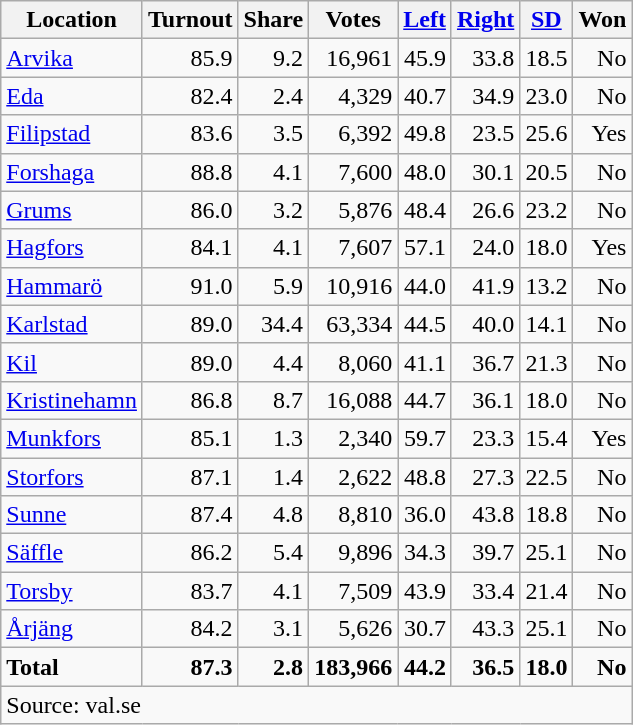<table class="wikitable sortable" style=text-align:right>
<tr>
<th>Location</th>
<th>Turnout</th>
<th>Share</th>
<th>Votes</th>
<th><a href='#'>Left</a></th>
<th><a href='#'>Right</a></th>
<th><a href='#'>SD</a></th>
<th>Won</th>
</tr>
<tr>
<td align=left><a href='#'>Arvika</a></td>
<td>85.9</td>
<td>9.2</td>
<td>16,961</td>
<td>45.9</td>
<td>33.8</td>
<td>18.5</td>
<td>No</td>
</tr>
<tr>
<td align=left><a href='#'>Eda</a></td>
<td>82.4</td>
<td>2.4</td>
<td>4,329</td>
<td>40.7</td>
<td>34.9</td>
<td>23.0</td>
<td>No</td>
</tr>
<tr>
<td align=left><a href='#'>Filipstad</a></td>
<td>83.6</td>
<td>3.5</td>
<td>6,392</td>
<td>49.8</td>
<td>23.5</td>
<td>25.6</td>
<td>Yes</td>
</tr>
<tr>
<td align=left><a href='#'>Forshaga</a></td>
<td>88.8</td>
<td>4.1</td>
<td>7,600</td>
<td>48.0</td>
<td>30.1</td>
<td>20.5</td>
<td>No</td>
</tr>
<tr>
<td align=left><a href='#'>Grums</a></td>
<td>86.0</td>
<td>3.2</td>
<td>5,876</td>
<td>48.4</td>
<td>26.6</td>
<td>23.2</td>
<td>No</td>
</tr>
<tr>
<td align=left><a href='#'>Hagfors</a></td>
<td>84.1</td>
<td>4.1</td>
<td>7,607</td>
<td>57.1</td>
<td>24.0</td>
<td>18.0</td>
<td>Yes</td>
</tr>
<tr>
<td align=left><a href='#'>Hammarö</a></td>
<td>91.0</td>
<td>5.9</td>
<td>10,916</td>
<td>44.0</td>
<td>41.9</td>
<td>13.2</td>
<td>No</td>
</tr>
<tr>
<td align=left><a href='#'>Karlstad</a></td>
<td>89.0</td>
<td>34.4</td>
<td>63,334</td>
<td>44.5</td>
<td>40.0</td>
<td>14.1</td>
<td>No</td>
</tr>
<tr>
<td align=left><a href='#'>Kil</a></td>
<td>89.0</td>
<td>4.4</td>
<td>8,060</td>
<td>41.1</td>
<td>36.7</td>
<td>21.3</td>
<td>No</td>
</tr>
<tr>
<td align=left><a href='#'>Kristinehamn</a></td>
<td>86.8</td>
<td>8.7</td>
<td>16,088</td>
<td>44.7</td>
<td>36.1</td>
<td>18.0</td>
<td>No</td>
</tr>
<tr>
<td align=left><a href='#'>Munkfors</a></td>
<td>85.1</td>
<td>1.3</td>
<td>2,340</td>
<td>59.7</td>
<td>23.3</td>
<td>15.4</td>
<td>Yes</td>
</tr>
<tr>
<td align=left><a href='#'>Storfors</a></td>
<td>87.1</td>
<td>1.4</td>
<td>2,622</td>
<td>48.8</td>
<td>27.3</td>
<td>22.5</td>
<td>No</td>
</tr>
<tr>
<td align=left><a href='#'>Sunne</a></td>
<td>87.4</td>
<td>4.8</td>
<td>8,810</td>
<td>36.0</td>
<td>43.8</td>
<td>18.8</td>
<td>No</td>
</tr>
<tr>
<td align=left><a href='#'>Säffle</a></td>
<td>86.2</td>
<td>5.4</td>
<td>9,896</td>
<td>34.3</td>
<td>39.7</td>
<td>25.1</td>
<td>No</td>
</tr>
<tr>
<td align=left><a href='#'>Torsby</a></td>
<td>83.7</td>
<td>4.1</td>
<td>7,509</td>
<td>43.9</td>
<td>33.4</td>
<td>21.4</td>
<td>No</td>
</tr>
<tr>
<td align=left><a href='#'>Årjäng</a></td>
<td>84.2</td>
<td>3.1</td>
<td>5,626</td>
<td>30.7</td>
<td>43.3</td>
<td>25.1</td>
<td>No</td>
</tr>
<tr>
<td align=left><strong>Total</strong></td>
<td><strong>87.3</strong></td>
<td><strong>2.8</strong></td>
<td><strong>183,966</strong></td>
<td><strong>44.2</strong></td>
<td><strong>36.5</strong></td>
<td><strong>18.0</strong></td>
<td><strong>No</strong></td>
</tr>
<tr>
<td align=left colspan=8>Source: val.se</td>
</tr>
</table>
